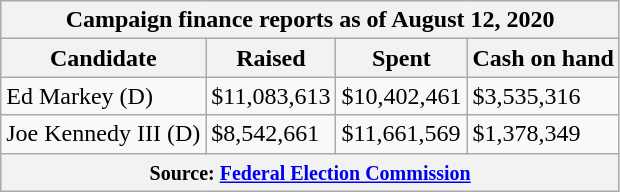<table class="wikitable sortable">
<tr>
<th colspan=4>Campaign finance reports as of August 12, 2020</th>
</tr>
<tr style="text-align:center;">
<th>Candidate</th>
<th>Raised</th>
<th>Spent</th>
<th>Cash on hand</th>
</tr>
<tr>
<td>Ed Markey (D)</td>
<td>$11,083,613</td>
<td>$10,402,461</td>
<td>$3,535,316</td>
</tr>
<tr>
<td>Joe Kennedy III (D)</td>
<td>$8,542,661</td>
<td>$11,661,569</td>
<td>$1,378,349</td>
</tr>
<tr>
<th colspan="4"><small>Source: <a href='#'>Federal Election Commission</a></small></th>
</tr>
</table>
